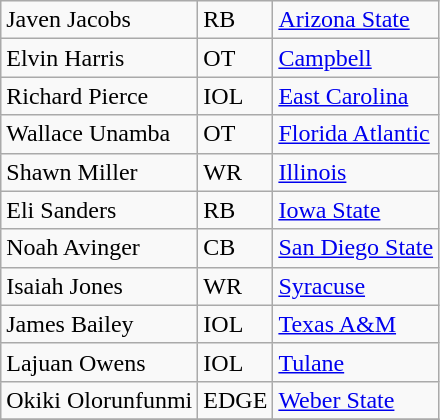<table class="wikitable">
<tr>
<td>Javen Jacobs</td>
<td>RB</td>
<td><a href='#'>Arizona State</a></td>
</tr>
<tr>
<td>Elvin Harris</td>
<td>OT</td>
<td><a href='#'>Campbell</a></td>
</tr>
<tr>
<td>Richard Pierce</td>
<td>IOL</td>
<td><a href='#'>East Carolina</a></td>
</tr>
<tr>
<td>Wallace Unamba</td>
<td>OT</td>
<td><a href='#'>Florida Atlantic</a></td>
</tr>
<tr>
<td>Shawn Miller</td>
<td>WR</td>
<td><a href='#'>Illinois</a></td>
</tr>
<tr>
<td>Eli Sanders</td>
<td>RB</td>
<td><a href='#'>Iowa State</a></td>
</tr>
<tr>
<td>Noah Avinger</td>
<td>CB</td>
<td><a href='#'>San Diego State</a></td>
</tr>
<tr>
<td>Isaiah Jones</td>
<td>WR</td>
<td><a href='#'>Syracuse</a></td>
</tr>
<tr>
<td>James Bailey</td>
<td>IOL</td>
<td><a href='#'>Texas A&M</a></td>
</tr>
<tr>
<td>Lajuan Owens</td>
<td>IOL</td>
<td><a href='#'>Tulane</a></td>
</tr>
<tr>
<td>Okiki Olorunfunmi</td>
<td>EDGE</td>
<td><a href='#'>Weber State</a></td>
</tr>
<tr>
</tr>
</table>
